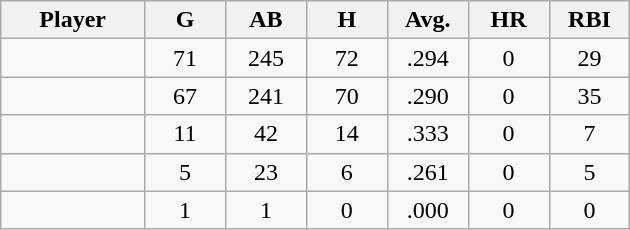<table class="wikitable sortable">
<tr>
<th bgcolor="#DDDDFF" width="16%">Player</th>
<th bgcolor="#DDDDFF" width="9%">G</th>
<th bgcolor="#DDDDFF" width="9%">AB</th>
<th bgcolor="#DDDDFF" width="9%">H</th>
<th bgcolor="#DDDDFF" width="9%">Avg.</th>
<th bgcolor="#DDDDFF" width="9%">HR</th>
<th bgcolor="#DDDDFF" width="9%">RBI</th>
</tr>
<tr align="center">
<td></td>
<td>71</td>
<td>245</td>
<td>72</td>
<td>.294</td>
<td>0</td>
<td>29</td>
</tr>
<tr align="center">
<td></td>
<td>67</td>
<td>241</td>
<td>70</td>
<td>.290</td>
<td>0</td>
<td>35</td>
</tr>
<tr align="center">
<td></td>
<td>11</td>
<td>42</td>
<td>14</td>
<td>.333</td>
<td>0</td>
<td>7</td>
</tr>
<tr align="center">
<td></td>
<td>5</td>
<td>23</td>
<td>6</td>
<td>.261</td>
<td>0</td>
<td>5</td>
</tr>
<tr align="center">
<td></td>
<td>1</td>
<td>1</td>
<td>0</td>
<td>.000</td>
<td>0</td>
<td>0</td>
</tr>
</table>
